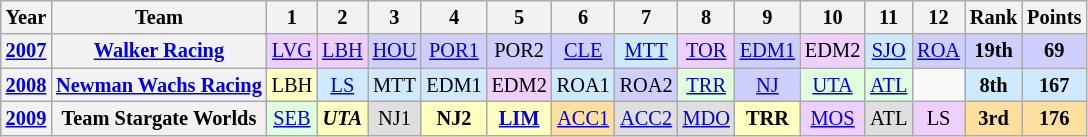<table class="wikitable" style="text-align:center; font-size:85%">
<tr>
<th>Year</th>
<th>Team</th>
<th>1</th>
<th>2</th>
<th>3</th>
<th>4</th>
<th>5</th>
<th>6</th>
<th>7</th>
<th>8</th>
<th>9</th>
<th>10</th>
<th>11</th>
<th>12</th>
<th>Rank</th>
<th>Points</th>
</tr>
<tr>
<th><a href='#'>2007</a></th>
<th nowrap><a href='#'>Walker Racing</a></th>
<td style="background:#EFCFFF;"><a href='#'>LVG</a><br></td>
<td style="background:#EFCFFF;"><a href='#'>LBH</a><br></td>
<td style="background:#CFCFFF;"><a href='#'>HOU</a><br></td>
<td style="background:#CFCFFF;"><a href='#'>POR1</a><br></td>
<td style="background:#CFCFFF;">POR2<br></td>
<td style="background:#CFCFFF;"><a href='#'>CLE</a><br></td>
<td style="background:#CFEAFF;"><a href='#'>MTT</a><br></td>
<td style="background:#EFCFFF;"><a href='#'>TOR</a><br></td>
<td style="background:#CFCFFF;"><a href='#'>EDM1</a><br></td>
<td style="background:#EFCFFF;">EDM2<br></td>
<td style="background:#CFEAFF;"><a href='#'>SJO</a><br></td>
<td style="background:#CFCFFF;"><a href='#'>ROA</a><br></td>
<th style="background:#CFCFFF;">19th</th>
<th style="background:#CFCFFF;">69</th>
</tr>
<tr>
<th><a href='#'>2008</a></th>
<th nowrap><a href='#'>Newman Wachs Racing</a></th>
<td style="background:#FFFFBF;">LBH<br></td>
<td style="background:#CFEAFF;"><a href='#'>LS</a><br></td>
<td style="background:#CFEAFF;">MTT<br></td>
<td style="background:#CFEAFF;">EDM1<br></td>
<td style="background:#EFCFFF;">EDM2<br></td>
<td style="background:#CFEAFF;">ROA1<br></td>
<td style="background:#CFCFFF;">ROA2<br></td>
<td style="background:#DFFFDF;"><a href='#'>TRR</a><br></td>
<td style="background:#CFCFFF;"><a href='#'>NJ</a><br></td>
<td style="background:#DFFFDF;"><a href='#'>UTA</a><br></td>
<td style="background:#DFFFDF;"><a href='#'>ATL</a><br></td>
<td></td>
<th style="background:#CFEAFF;">8th</th>
<th style="background:#CFEAFF;">167</th>
</tr>
<tr>
<th><a href='#'>2009</a></th>
<th nowrap>Team Stargate Worlds</th>
<td style="background:#DFFFDF;"><a href='#'>SEB</a><br></td>
<td style="background:#FFFFBF;"><strong><em>UTA</em></strong><br></td>
<td style="background:#DFDFDF;">NJ1<br></td>
<td style="background:#FFFFBF;"><strong>NJ2</strong><br></td>
<td style="background:#FFFFBF;"><strong><a href='#'>LIM</a></strong><br></td>
<td style="background:#FFDF9F;"><a href='#'>ACC1</a><br></td>
<td style="background:#DFDFDF;"><a href='#'>ACC2</a><br></td>
<td style="background:#DFDFDF;"><a href='#'>MDO</a><br></td>
<td style="background:#FFFFBF;"><strong>TRR</strong><br></td>
<td style="background:#EFCFFF;"><a href='#'>MOS</a><br></td>
<td style="background:#DFDFDF;">ATL<br></td>
<td style="background:#EFCFFF;">LS<br></td>
<th style="background:#FFDF9F;">3rd</th>
<th style="background:#FFDF9F;">176</th>
</tr>
</table>
